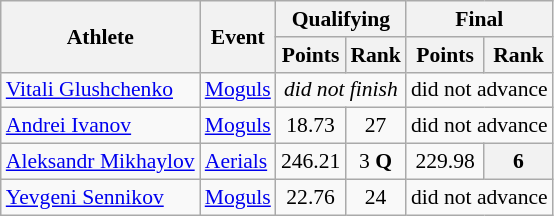<table class="wikitable" style="font-size:90%">
<tr>
<th rowspan="2">Athlete</th>
<th rowspan="2">Event</th>
<th colspan="2">Qualifying</th>
<th colspan="2">Final</th>
</tr>
<tr>
<th>Points</th>
<th>Rank</th>
<th>Points</th>
<th>Rank</th>
</tr>
<tr>
<td><a href='#'>Vitali Glushchenko</a></td>
<td><a href='#'>Moguls</a></td>
<td align="center" colspan=2><em>did not finish</em></td>
<td align="center" colspan=2>did not advance</td>
</tr>
<tr>
<td><a href='#'>Andrei Ivanov</a></td>
<td><a href='#'>Moguls</a></td>
<td align="center">18.73</td>
<td align="center">27</td>
<td align="center" colspan=2>did not advance</td>
</tr>
<tr>
<td><a href='#'>Aleksandr Mikhaylov</a></td>
<td><a href='#'>Aerials</a></td>
<td align="center">246.21</td>
<td align="center">3 <strong>Q</strong></td>
<td align="center">229.98</td>
<th align="center">6</th>
</tr>
<tr>
<td><a href='#'>Yevgeni Sennikov</a></td>
<td><a href='#'>Moguls</a></td>
<td align="center">22.76</td>
<td align="center">24</td>
<td align="center" colspan=2>did not advance</td>
</tr>
</table>
